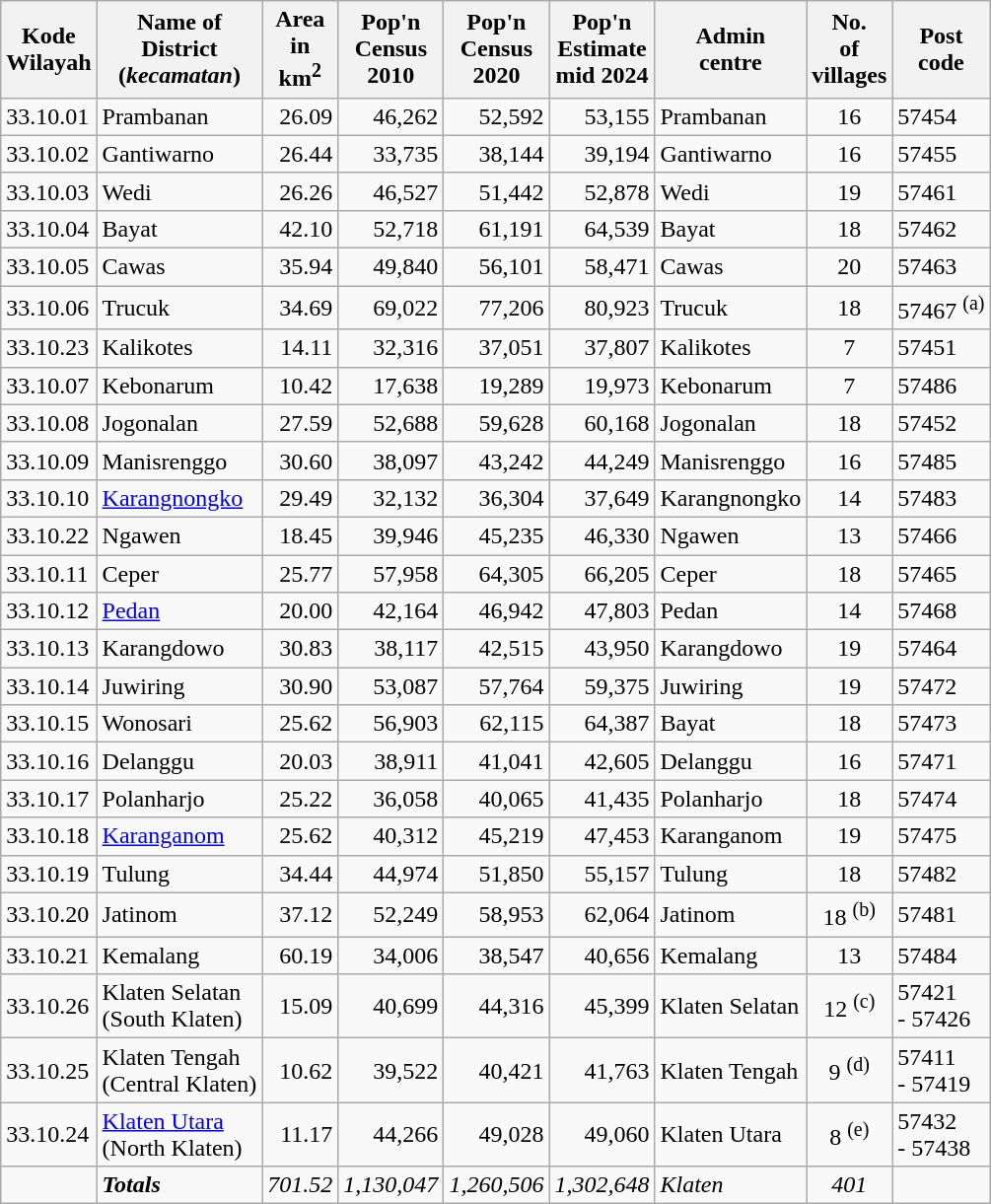<table class="sortable wikitable">
<tr>
<th>Kode <br>Wilayah</th>
<th>Name of <br>District<br>(<em>kecamatan</em>)</th>
<th>Area <br> in<br>km<sup>2</sup></th>
<th>Pop'n<br>Census<br>2010</th>
<th>Pop'n<br>Census<br>2020</th>
<th>Pop'n<br>Estimate<br>mid 2024</th>
<th>Admin<br>centre</th>
<th>No.<br>of<br>villages</th>
<th>Post<br>code</th>
</tr>
<tr>
<td>33.10.01</td>
<td>Prambanan</td>
<td align="right">26.09</td>
<td align="right">46,262</td>
<td align="right">52,592</td>
<td align="right">53,155</td>
<td>Prambanan</td>
<td align="center">16</td>
<td>57454</td>
</tr>
<tr>
<td>33.10.02</td>
<td>Gantiwarno</td>
<td align="right">26.44</td>
<td align="right">33,735</td>
<td align="right">38,144</td>
<td align="right">39,194</td>
<td>Gantiwarno</td>
<td align="center">16</td>
<td>57455</td>
</tr>
<tr>
<td>33.10.03</td>
<td>Wedi</td>
<td align="right">26.26</td>
<td align="right">46,527</td>
<td align="right">51,442</td>
<td align="right">52,878</td>
<td>Wedi</td>
<td align="center">19</td>
<td>57461</td>
</tr>
<tr>
<td>33.10.04</td>
<td>Bayat</td>
<td align="right">42.10</td>
<td align="right">52,718</td>
<td align="right">61,191</td>
<td align="right">64,539</td>
<td>Bayat</td>
<td align="center">18</td>
<td>57462</td>
</tr>
<tr>
<td>33.10.05</td>
<td>Cawas</td>
<td align="right">35.94</td>
<td align="right">49,840</td>
<td align="right">56,101</td>
<td align="right">58,471</td>
<td>Cawas</td>
<td align="center">20</td>
<td>57463</td>
</tr>
<tr>
<td>33.10.06</td>
<td>Trucuk</td>
<td align="right">34.69</td>
<td align="right">69,022</td>
<td align="right">77,206</td>
<td align="right">80,923</td>
<td>Trucuk</td>
<td align="center">18</td>
<td>57467 <sup>(a)</sup></td>
</tr>
<tr>
<td>33.10.23</td>
<td>Kalikotes</td>
<td align="right">14.11</td>
<td align="right">32,316</td>
<td align="right">37,051</td>
<td align="right">37,807</td>
<td>Kalikotes</td>
<td align="center">7</td>
<td>57451</td>
</tr>
<tr>
<td>33.10.07</td>
<td>Kebonarum</td>
<td align="right">10.42</td>
<td align="right">17,638</td>
<td align="right">19,289</td>
<td align="right">19,973</td>
<td>Kebonarum</td>
<td align="center">7</td>
<td>57486</td>
</tr>
<tr>
<td>33.10.08</td>
<td>Jogonalan</td>
<td align="right">27.59</td>
<td align="right">52,688</td>
<td align="right">59,628</td>
<td align="right">60,168</td>
<td>Jogonalan</td>
<td align="center">18</td>
<td>57452</td>
</tr>
<tr>
<td>33.10.09</td>
<td>Manisrenggo</td>
<td align="right">30.60</td>
<td align="right">38,097</td>
<td align="right">43,242</td>
<td align="right">44,249</td>
<td>Manisrenggo</td>
<td align="center">16</td>
<td>57485</td>
</tr>
<tr>
<td>33.10.10</td>
<td><a href='#'>Karangnongko</a></td>
<td align="right">29.49</td>
<td align="right">32,132</td>
<td align="right">36,304</td>
<td align="right">37,649</td>
<td>Karangnongko</td>
<td align="center">14</td>
<td>57483</td>
</tr>
<tr>
<td>33.10.22</td>
<td>Ngawen</td>
<td align="right">18.45</td>
<td align="right">39,946</td>
<td align="right">45,235</td>
<td align="right">46,330</td>
<td>Ngawen</td>
<td align="center">13</td>
<td>57466</td>
</tr>
<tr>
<td>33.10.11</td>
<td>Ceper</td>
<td align="right">25.77</td>
<td align="right">57,958</td>
<td align="right">64,305</td>
<td align="right">66,205</td>
<td>Ceper</td>
<td align="center">18</td>
<td>57465</td>
</tr>
<tr>
<td>33.10.12</td>
<td><a href='#'>Pedan</a></td>
<td align="right">20.00</td>
<td align="right">42,164</td>
<td align="right">46,942</td>
<td align="right">47,803</td>
<td>Pedan</td>
<td align="center">14</td>
<td>57468</td>
</tr>
<tr>
<td>33.10.13</td>
<td>Karangdowo</td>
<td align="right">30.83</td>
<td align="right">38,117</td>
<td align="right">42,515</td>
<td align="right">43,950</td>
<td>Karangdowo</td>
<td align="center">19</td>
<td>57464</td>
</tr>
<tr>
<td>33.10.14</td>
<td>Juwiring</td>
<td align="right">30.90</td>
<td align="right">53,087</td>
<td align="right">57,764</td>
<td align="right">59,375</td>
<td>Juwiring</td>
<td align="center">19</td>
<td>57472</td>
</tr>
<tr>
<td>33.10.15</td>
<td>Wonosari</td>
<td align="right">25.62</td>
<td align="right">56,903</td>
<td align="right">62,115</td>
<td align="right">64,387</td>
<td>Bayat</td>
<td align="center">18</td>
<td>57473</td>
</tr>
<tr>
<td>33.10.16</td>
<td>Delanggu</td>
<td align="right">20.03</td>
<td align="right">38,911</td>
<td align="right">41,041</td>
<td align="right">42,605</td>
<td>Delanggu</td>
<td align="center">16</td>
<td>57471</td>
</tr>
<tr>
<td>33.10.17</td>
<td>Polanharjo</td>
<td align="right">25.22</td>
<td align="right">36,058</td>
<td align="right">40,065</td>
<td align="right">41,435</td>
<td>Polanharjo</td>
<td align="center">18</td>
<td>57474</td>
</tr>
<tr>
<td>33.10.18</td>
<td><a href='#'>Karanganom</a></td>
<td align="right">25.62</td>
<td align="right">40,312</td>
<td align="right">45,219</td>
<td align="right">47,453</td>
<td>Karanganom</td>
<td align="center">19</td>
<td>57475</td>
</tr>
<tr>
<td>33.10.19</td>
<td>Tulung</td>
<td align="right">34.44</td>
<td align="right">44,974</td>
<td align="right">51,850</td>
<td align="right">55,157</td>
<td>Tulung</td>
<td align="center">18</td>
<td>57482</td>
</tr>
<tr>
<td>33.10.20</td>
<td>Jatinom</td>
<td align="right">37.12</td>
<td align="right">52,249</td>
<td align="right">58,953</td>
<td align="right">62,064</td>
<td>Jatinom</td>
<td align="center">18 <sup>(b)</sup></td>
<td>57481</td>
</tr>
<tr>
<td>33.10.21</td>
<td>Kemalang</td>
<td align="right">60.19</td>
<td align="right">34,006</td>
<td align="right">38,547</td>
<td align="right">40,656</td>
<td>Kemalang</td>
<td align="center">13</td>
<td>57484</td>
</tr>
<tr>
<td>33.10.26</td>
<td>Klaten Selatan <br>(South Klaten)</td>
<td align="right">15.09</td>
<td align="right">40,699</td>
<td align="right">44,316</td>
<td align="right">45,399</td>
<td>Klaten Selatan</td>
<td align="center">12 <sup>(c)</sup></td>
<td>57421<br>- 57426</td>
</tr>
<tr>
<td>33.10.25</td>
<td>Klaten Tengah <br>(Central Klaten)</td>
<td align="right">10.62</td>
<td align="right">39,522</td>
<td align="right">40,421</td>
<td align="right">41,763</td>
<td>Klaten Tengah</td>
<td align="center">9 <sup>(d)</sup></td>
<td>57411<br>- 57419</td>
</tr>
<tr>
<td>33.10.24</td>
<td><a href='#'>Klaten Utara</a> <br>(North Klaten)</td>
<td align="right">11.17</td>
<td align="right">44,266</td>
<td align="right">49,028</td>
<td align="right">49,060</td>
<td>Klaten Utara</td>
<td align="center">8 <sup>(e)</sup></td>
<td>57432<br>- 57438</td>
</tr>
<tr>
<td></td>
<td><strong><em>Totals</em></strong></td>
<td align="right"><em>701.52</em></td>
<td align="right"><em>1,130,047</em></td>
<td align="right"><em>1,260,506</em></td>
<td align="right"><em>1,302,648</em></td>
<td><em>Klaten</em></td>
<td align="center"><em>401</em></td>
<td></td>
</tr>
</table>
